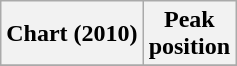<table class="wikitable plainrowheaders" style="text-align:center">
<tr>
<th scope="col">Chart (2010)</th>
<th scope="col">Peak<br>position</th>
</tr>
<tr>
</tr>
</table>
